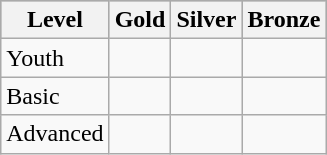<table class="wikitable">
<tr style="vertical-align:top; background-color:#A9A9A9">
<th>Level</th>
<th>Gold</th>
<th>Silver</th>
<th>Bronze</th>
</tr>
<tr>
<td>Youth</td>
<td></td>
<td></td>
<td></td>
</tr>
<tr>
<td>Basic</td>
<td></td>
<td></td>
<td></td>
</tr>
<tr>
<td>Advanced</td>
<td></td>
<td></td>
<td></td>
</tr>
</table>
